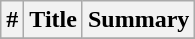<table class="wikitable plainrowheaders">
<tr>
<th>#</th>
<th>Title</th>
<th>Summary</th>
</tr>
<tr>
</tr>
</table>
